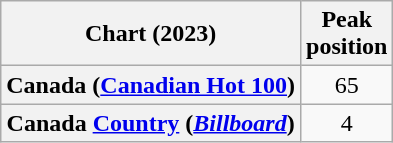<table class="wikitable sortable plainrowheaders" style="text-align:center;">
<tr>
<th>Chart (2023)</th>
<th>Peak<br>position</th>
</tr>
<tr>
<th scope="row">Canada (<a href='#'>Canadian Hot 100</a>)</th>
<td>65</td>
</tr>
<tr>
<th scope="row">Canada <a href='#'>Country</a> (<a href='#'><em>Billboard</em></a>)</th>
<td>4</td>
</tr>
</table>
